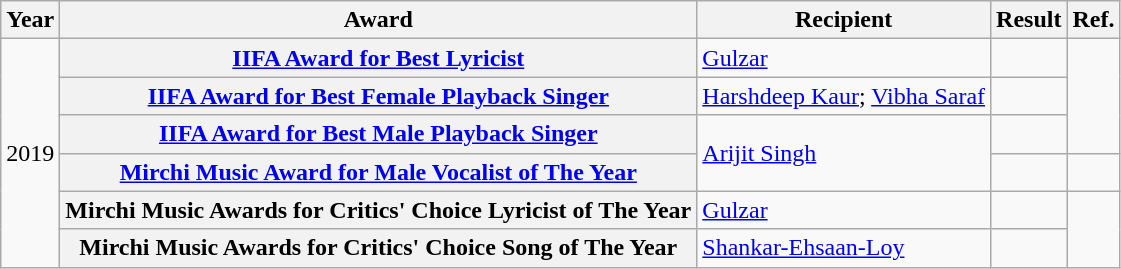<table class="wikitable plainrowheaders">
<tr>
<th>Year</th>
<th>Award</th>
<th>Recipient</th>
<th>Result</th>
<th>Ref.</th>
</tr>
<tr>
<td rowspan="6">2019</td>
<th scope="row" align="left"><a href='#'>IIFA Award for Best Lyricist</a></th>
<td><a href='#'>Gulzar</a></td>
<td></td>
<td rowspan="3"></td>
</tr>
<tr>
<th scope="row" align="left"><a href='#'>IIFA Award for Best Female Playback Singer</a></th>
<td><a href='#'>Harshdeep Kaur</a>; <a href='#'>Vibha Saraf</a></td>
<td></td>
</tr>
<tr>
<th scope="row" align="left"><a href='#'>IIFA Award for Best Male Playback Singer</a></th>
<td rowspan="2"><a href='#'>Arijit Singh</a></td>
<td></td>
</tr>
<tr>
<th scope="row" align="left"><a href='#'>Mirchi Music Award for Male Vocalist of The Year</a></th>
<td></td>
<td></td>
</tr>
<tr>
<th scope="row" align="left">Mirchi Music Awards for Critics' Choice Lyricist of The Year</th>
<td><a href='#'>Gulzar</a></td>
<td></td>
<td rowspan="2"></td>
</tr>
<tr>
<th scope="row" align="left">Mirchi Music Awards for Critics' Choice Song of The Year</th>
<td><a href='#'>Shankar-Ehsaan-Loy</a></td>
<td></td>
</tr>
</table>
